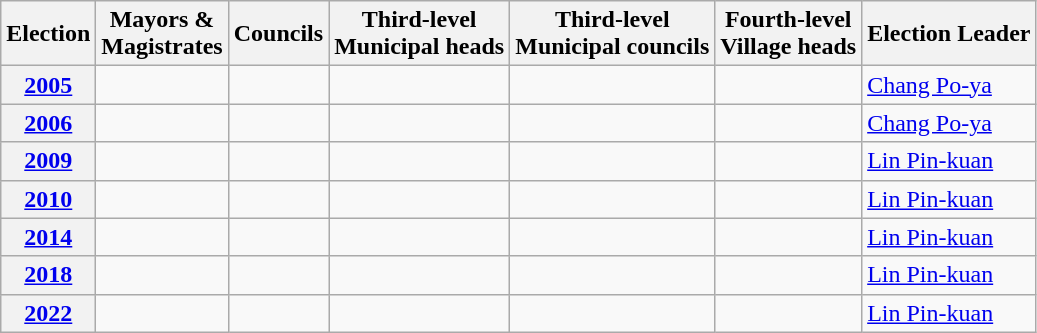<table class=wikitable>
<tr>
<th>Election</th>
<th>Mayors &<br>Magistrates</th>
<th>Councils</th>
<th>Third-level<br>Municipal heads</th>
<th>Third-level<br>Municipal councils</th>
<th>Fourth-level<br>Village heads</th>
<th>Election Leader</th>
</tr>
<tr>
<th><a href='#'>2005</a></th>
<td></td>
<td></td>
<td></td>
<td></td>
<td></td>
<td><a href='#'>Chang Po-ya</a></td>
</tr>
<tr>
<th><a href='#'>2006</a><br></th>
<td></td>
<td></td>
<td></td>
<td></td>
<td></td>
<td><a href='#'>Chang Po-ya</a></td>
</tr>
<tr>
<th><a href='#'>2009</a></th>
<td></td>
<td></td>
<td></td>
<td></td>
<td></td>
<td><a href='#'>Lin Pin-kuan</a></td>
</tr>
<tr>
<th><a href='#'>2010</a><br></th>
<td></td>
<td></td>
<td></td>
<td></td>
<td></td>
<td><a href='#'>Lin Pin-kuan</a></td>
</tr>
<tr>
<th><a href='#'>2014</a><br></th>
<td></td>
<td></td>
<td></td>
<td></td>
<td></td>
<td><a href='#'>Lin Pin-kuan</a></td>
</tr>
<tr>
<th><a href='#'>2018</a><br></th>
<td></td>
<td></td>
<td></td>
<td></td>
<td></td>
<td><a href='#'>Lin Pin-kuan</a></td>
</tr>
<tr>
<th><a href='#'>2022</a><br></th>
<td></td>
<td></td>
<td></td>
<td></td>
<td></td>
<td><a href='#'>Lin Pin-kuan</a></td>
</tr>
</table>
